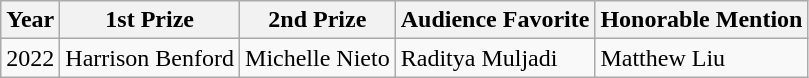<table class="wikitable">
<tr>
<th>Year</th>
<th>1st Prize</th>
<th>2nd Prize</th>
<th>Audience Favorite</th>
<th>Honorable Mention</th>
</tr>
<tr>
<td>2022<br></td>
<td> Harrison Benford</td>
<td> Michelle Nieto</td>
<td> Raditya Muljadi</td>
<td> Matthew Liu</td>
</tr>
</table>
